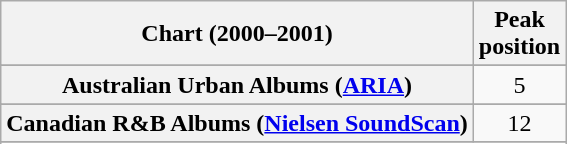<table class="wikitable sortable plainrowheaders">
<tr>
<th scope="col">Chart (2000–2001)</th>
<th scope="col">Peak<br>position</th>
</tr>
<tr>
</tr>
<tr>
<th scope="row">Australian Urban Albums (<a href='#'>ARIA</a>)</th>
<td align="center">5</td>
</tr>
<tr>
</tr>
<tr>
<th scope="row">Canadian R&B Albums (<a href='#'>Nielsen SoundScan</a>)</th>
<td style="text-align:center;">12</td>
</tr>
<tr>
</tr>
<tr>
</tr>
<tr>
</tr>
<tr>
</tr>
<tr>
</tr>
<tr>
</tr>
<tr>
</tr>
<tr>
</tr>
</table>
